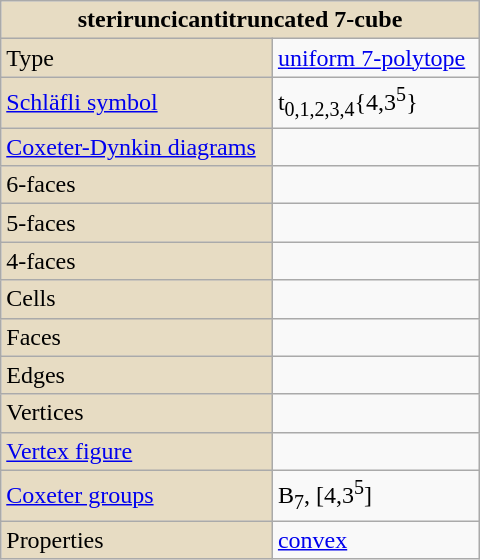<table class="wikitable" align="right" style="margin-left:10px" width="320">
<tr>
<th style="background:#e7dcc3;" colspan="2">steriruncicantitruncated 7-cube</th>
</tr>
<tr>
<td style="background:#e7dcc3;">Type</td>
<td><a href='#'>uniform 7-polytope</a></td>
</tr>
<tr>
<td style="background:#e7dcc3;"><a href='#'>Schläfli symbol</a></td>
<td>t<sub>0,1,2,3,4</sub>{4,3<sup>5</sup>}</td>
</tr>
<tr>
<td style="background:#e7dcc3;"><a href='#'>Coxeter-Dynkin diagrams</a></td>
<td></td>
</tr>
<tr>
<td style="background:#e7dcc3;">6-faces</td>
<td></td>
</tr>
<tr>
<td style="background:#e7dcc3;">5-faces</td>
<td></td>
</tr>
<tr>
<td style="background:#e7dcc3;">4-faces</td>
<td></td>
</tr>
<tr>
<td style="background:#e7dcc3;">Cells</td>
<td></td>
</tr>
<tr>
<td style="background:#e7dcc3;">Faces</td>
<td></td>
</tr>
<tr>
<td style="background:#e7dcc3;">Edges</td>
<td></td>
</tr>
<tr>
<td style="background:#e7dcc3;">Vertices</td>
<td></td>
</tr>
<tr>
<td style="background:#e7dcc3;"><a href='#'>Vertex figure</a></td>
<td></td>
</tr>
<tr>
<td style="background:#e7dcc3;"><a href='#'>Coxeter groups</a></td>
<td>B<sub>7</sub>, [4,3<sup>5</sup>]</td>
</tr>
<tr>
<td style="background:#e7dcc3;">Properties</td>
<td><a href='#'>convex</a></td>
</tr>
</table>
